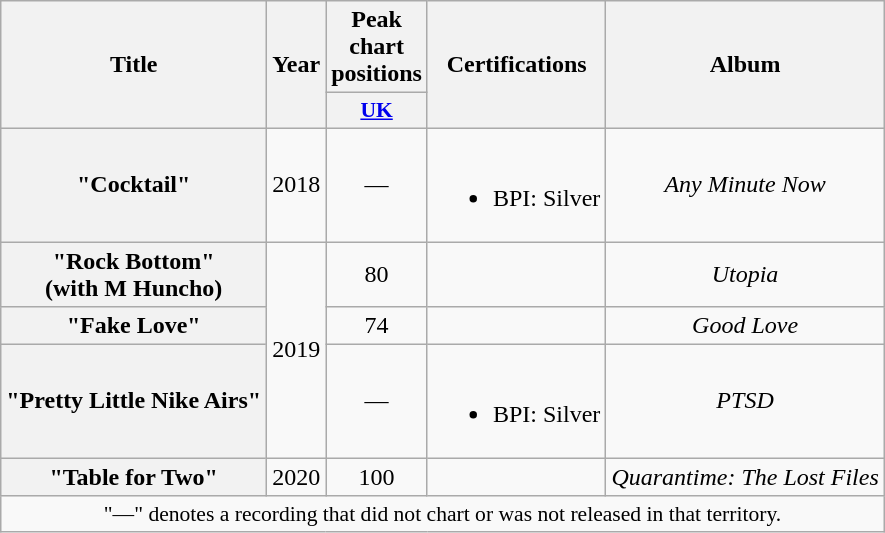<table class="wikitable plainrowheaders" style="text-align:center;">
<tr>
<th scope="col" rowspan="2">Title</th>
<th scope="col" rowspan="2">Year</th>
<th scope="col" colspan="1">Peak chart positions</th>
<th scope="col" rowspan="2">Certifications</th>
<th scope="col" rowspan="2">Album</th>
</tr>
<tr>
<th scope="col" style="width:3em;font-size:90%;"><a href='#'>UK</a><br></th>
</tr>
<tr>
<th scope="row">"Cocktail"<br></th>
<td>2018</td>
<td>—</td>
<td><br><ul><li>BPI: Silver</li></ul></td>
<td><em>Any Minute Now</em></td>
</tr>
<tr>
<th scope="row">"Rock Bottom"<br><span>(with M Huncho)</span></th>
<td rowspan="3">2019</td>
<td>80</td>
<td></td>
<td><em>Utopia</em></td>
</tr>
<tr>
<th scope="row">"Fake Love"<br></th>
<td>74</td>
<td></td>
<td><em>Good Love</em></td>
</tr>
<tr>
<th scope="row">"Pretty Little Nike Airs"<br></th>
<td>—</td>
<td><br><ul><li>BPI: Silver</li></ul></td>
<td><em>PTSD</em></td>
</tr>
<tr>
<th scope="row">"Table for Two"</th>
<td>2020</td>
<td>100</td>
<td></td>
<td><em>Quarantime: The Lost Files</em></td>
</tr>
<tr>
<td colspan="6" style="font-size:90%">"—" denotes a recording that did not chart or was not released in that territory.</td>
</tr>
</table>
